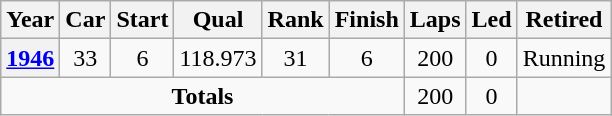<table class="wikitable" style="text-align:center">
<tr>
<th>Year</th>
<th>Car</th>
<th>Start</th>
<th>Qual</th>
<th>Rank</th>
<th>Finish</th>
<th>Laps</th>
<th>Led</th>
<th>Retired</th>
</tr>
<tr>
<th><a href='#'>1946</a></th>
<td>33</td>
<td>6</td>
<td>118.973</td>
<td>31</td>
<td>6</td>
<td>200</td>
<td>0</td>
<td>Running</td>
</tr>
<tr>
<td colspan=6><strong>Totals</strong></td>
<td>200</td>
<td>0</td>
<td></td>
</tr>
</table>
